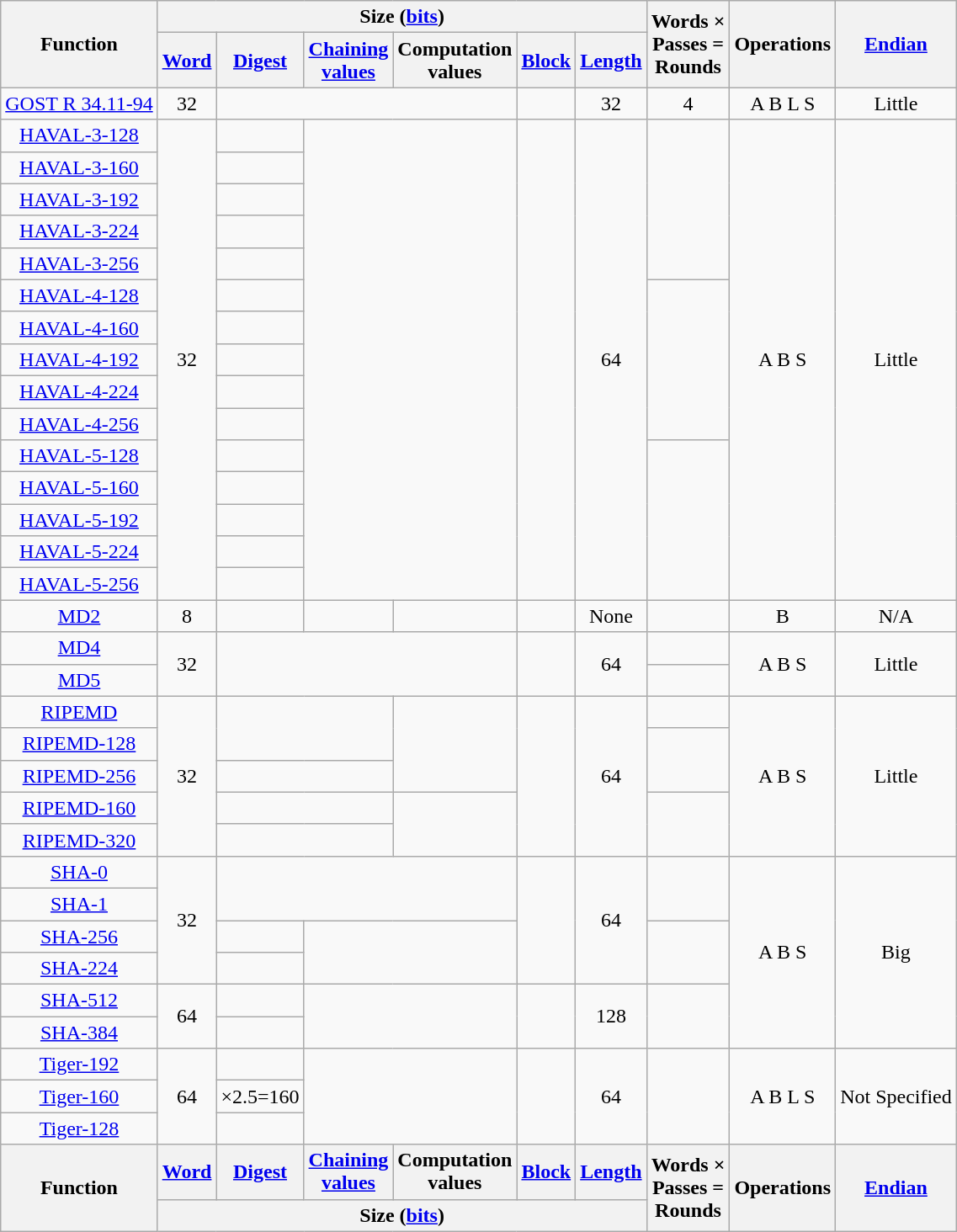<table class="wikitable" style="text-align: center">
<tr>
<th rowspan="2">Function</th>
<th colspan="6">Size (<a href='#'>bits</a>)</th>
<th rowspan="2">Words ×<br>Passes =<br>Rounds</th>
<th rowspan="2">Operations</th>
<th rowspan="2"><a href='#'>Endian</a></th>
</tr>
<tr>
<th><a href='#'>Word</a></th>
<th><a href='#'>Digest</a></th>
<th><a href='#'>Chaining<br>values</a></th>
<th>Computation<br>values</th>
<th><a href='#'>Block</a></th>
<th><a href='#'>Length</a><br></th>
</tr>
<tr>
<td><a href='#'>GOST R 34.11-94</a></td>
<td>32</td>
<td colspan="3"></td>
<td></td>
<td>32</td>
<td>4</td>
<td>A B L S</td>
<td>Little</td>
</tr>
<tr>
<td><a href='#'>HAVAL-3-128</a></td>
<td rowspan="15">32</td>
<td></td>
<td colspan="2" rowspan="15"></td>
<td rowspan="15"></td>
<td rowspan="15">64</td>
<td rowspan="5"></td>
<td rowspan="15">A B S</td>
<td rowspan="15">Little</td>
</tr>
<tr>
<td><a href='#'>HAVAL-3-160</a></td>
<td></td>
</tr>
<tr>
<td><a href='#'>HAVAL-3-192</a></td>
<td></td>
</tr>
<tr>
<td><a href='#'>HAVAL-3-224</a></td>
<td></td>
</tr>
<tr>
<td><a href='#'>HAVAL-3-256</a></td>
<td></td>
</tr>
<tr>
<td><a href='#'>HAVAL-4-128</a></td>
<td></td>
<td rowspan="5"></td>
</tr>
<tr>
<td><a href='#'>HAVAL-4-160</a></td>
<td></td>
</tr>
<tr>
<td><a href='#'>HAVAL-4-192</a></td>
<td></td>
</tr>
<tr>
<td><a href='#'>HAVAL-4-224</a></td>
<td></td>
</tr>
<tr>
<td><a href='#'>HAVAL-4-256</a></td>
<td></td>
</tr>
<tr>
<td><a href='#'>HAVAL-5-128</a></td>
<td></td>
<td rowspan="5"></td>
</tr>
<tr>
<td><a href='#'>HAVAL-5-160</a></td>
<td></td>
</tr>
<tr>
<td><a href='#'>HAVAL-5-192</a></td>
<td></td>
</tr>
<tr>
<td><a href='#'>HAVAL-5-224</a></td>
<td></td>
</tr>
<tr>
<td><a href='#'>HAVAL-5-256</a></td>
<td></td>
</tr>
<tr>
<td><a href='#'>MD2</a></td>
<td>8</td>
<td></td>
<td></td>
<td></td>
<td></td>
<td>None</td>
<td></td>
<td>B</td>
<td>N/A</td>
</tr>
<tr>
<td><a href='#'>MD4</a></td>
<td rowspan="2">32</td>
<td colspan="3" rowspan="2"></td>
<td rowspan="2"></td>
<td rowspan="2">64</td>
<td></td>
<td rowspan="2">A B S</td>
<td rowspan="2">Little</td>
</tr>
<tr>
<td><a href='#'>MD5</a></td>
<td></td>
</tr>
<tr>
<td><a href='#'>RIPEMD</a></td>
<td rowspan="5">32</td>
<td colspan="2" rowspan="2"></td>
<td rowspan="3"></td>
<td rowspan="5"></td>
<td rowspan="5">64</td>
<td></td>
<td rowspan="5">A B S</td>
<td rowspan="5">Little</td>
</tr>
<tr>
<td><a href='#'>RIPEMD-128</a></td>
<td rowspan="2"></td>
</tr>
<tr>
<td><a href='#'>RIPEMD-256</a></td>
<td colspan="2"></td>
</tr>
<tr>
<td><a href='#'>RIPEMD-160</a></td>
<td colspan="2"></td>
<td rowspan="2"></td>
<td rowspan="2"></td>
</tr>
<tr>
<td><a href='#'>RIPEMD-320</a></td>
<td colspan="2"></td>
</tr>
<tr>
<td><a href='#'>SHA-0</a></td>
<td rowspan="4">32</td>
<td colspan="3" rowspan="2"></td>
<td rowspan="4"></td>
<td rowspan="4">64</td>
<td rowspan="2"></td>
<td rowspan="6">A B S</td>
<td rowspan="6">Big</td>
</tr>
<tr>
<td><a href='#'>SHA-1</a></td>
</tr>
<tr>
<td><a href='#'>SHA-256</a></td>
<td></td>
<td colspan="2" rowspan="2"></td>
<td rowspan="2"></td>
</tr>
<tr>
<td><a href='#'>SHA-224</a></td>
<td></td>
</tr>
<tr>
<td><a href='#'>SHA-512</a></td>
<td rowspan="2">64</td>
<td></td>
<td colspan="2" rowspan="2"></td>
<td rowspan="2"></td>
<td rowspan="2">128</td>
<td rowspan="2"></td>
</tr>
<tr>
<td><a href='#'>SHA-384</a></td>
<td></td>
</tr>
<tr>
<td><a href='#'>Tiger-192</a></td>
<td rowspan="3">64</td>
<td></td>
<td colspan="2" rowspan="3"></td>
<td rowspan="3"></td>
<td rowspan="3">64</td>
<td rowspan="3"></td>
<td rowspan="3">A B L S</td>
<td rowspan="3">Not Specified</td>
</tr>
<tr>
<td><a href='#'>Tiger-160</a></td>
<td>×2.5=160</td>
</tr>
<tr>
<td><a href='#'>Tiger-128</a></td>
<td></td>
</tr>
<tr>
<th rowspan="2">Function</th>
<th><a href='#'>Word</a></th>
<th><a href='#'>Digest</a></th>
<th><a href='#'>Chaining<br>values</a></th>
<th>Computation<br>values</th>
<th><a href='#'>Block</a></th>
<th><a href='#'>Length</a></th>
<th rowspan="2">Words ×<br>Passes =<br>Rounds</th>
<th rowspan="2">Operations</th>
<th rowspan="2"><a href='#'>Endian</a></th>
</tr>
<tr>
<th colspan="6">Size (<a href='#'>bits</a>)</th>
</tr>
</table>
